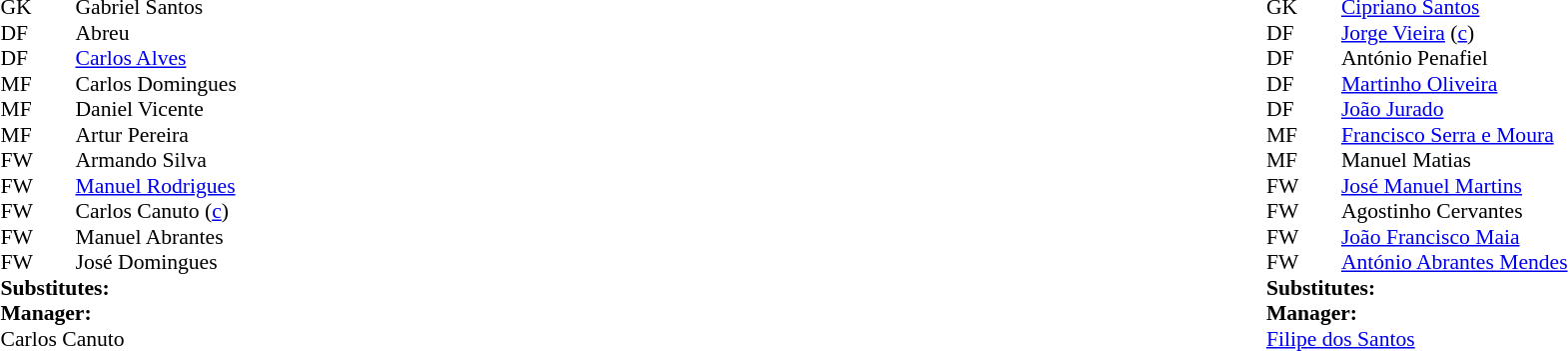<table width="100%">
<tr>
<td valign="top" width="50%"><br><table style="font-size: 90%" cellspacing="0" cellpadding="0">
<tr>
<td colspan="4"></td>
</tr>
<tr>
<th width=25></th>
<th width=25></th>
</tr>
<tr>
<td>GK</td>
<td></td>
<td> Gabriel Santos</td>
</tr>
<tr>
<td>DF</td>
<td></td>
<td> Abreu</td>
</tr>
<tr>
<td>DF</td>
<td></td>
<td> <a href='#'>Carlos Alves</a></td>
</tr>
<tr>
<td>MF</td>
<td></td>
<td> Carlos Domingues</td>
</tr>
<tr>
<td>MF</td>
<td></td>
<td> Daniel Vicente</td>
</tr>
<tr>
<td>MF</td>
<td></td>
<td> Artur Pereira</td>
</tr>
<tr>
<td>FW</td>
<td></td>
<td> Armando Silva</td>
</tr>
<tr>
<td>FW</td>
<td></td>
<td> <a href='#'>Manuel Rodrigues</a></td>
</tr>
<tr>
<td>FW</td>
<td></td>
<td> Carlos Canuto (<a href='#'>c</a>)</td>
</tr>
<tr>
<td>FW</td>
<td></td>
<td> Manuel Abrantes</td>
</tr>
<tr>
<td>FW</td>
<td></td>
<td> José Domingues</td>
</tr>
<tr>
<td colspan=3><strong>Substitutes:</strong></td>
</tr>
<tr>
<td colspan=3><strong>Manager:</strong></td>
</tr>
<tr>
<td colspan=4> Carlos Canuto</td>
</tr>
</table>
</td>
<td valign="top"></td>
<td valign="top" width="50%"><br><table style="font-size: 90%" cellspacing="0" cellpadding="0" align=center>
<tr>
<td colspan="4"></td>
</tr>
<tr>
<th width=25></th>
<th width=25></th>
</tr>
<tr>
<td>GK</td>
<td></td>
<td> <a href='#'>Cipriano Santos</a></td>
</tr>
<tr>
<td>DF</td>
<td></td>
<td> <a href='#'>Jorge Vieira</a> (<a href='#'>c</a>)</td>
</tr>
<tr>
<td>DF</td>
<td></td>
<td> António Penafiel</td>
</tr>
<tr>
<td>DF</td>
<td></td>
<td> <a href='#'>Martinho Oliveira</a></td>
</tr>
<tr>
<td>DF</td>
<td></td>
<td> <a href='#'>João Jurado</a></td>
</tr>
<tr>
<td>MF</td>
<td></td>
<td> <a href='#'>Francisco Serra e Moura</a></td>
</tr>
<tr>
<td>MF</td>
<td></td>
<td> Manuel Matias</td>
</tr>
<tr>
<td>FW</td>
<td></td>
<td> <a href='#'>José Manuel Martins</a></td>
</tr>
<tr>
<td>FW</td>
<td></td>
<td> Agostinho Cervantes</td>
</tr>
<tr>
<td>FW</td>
<td></td>
<td> <a href='#'>João Francisco Maia</a></td>
</tr>
<tr>
<td>FW</td>
<td></td>
<td> <a href='#'>António Abrantes Mendes</a></td>
</tr>
<tr>
<td colspan=3><strong>Substitutes:</strong></td>
</tr>
<tr>
<td colspan=3><strong>Manager:</strong></td>
</tr>
<tr>
<td colspan=4> <a href='#'>Filipe dos Santos</a></td>
</tr>
</table>
</td>
</tr>
</table>
